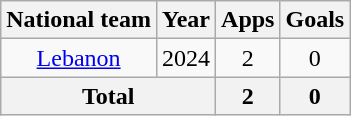<table class="wikitable" style="text-align:center">
<tr>
<th>National team</th>
<th>Year</th>
<th>Apps</th>
<th>Goals</th>
</tr>
<tr>
<td><a href='#'>Lebanon</a></td>
<td>2024</td>
<td>2</td>
<td>0</td>
</tr>
<tr>
<th colspan="2">Total</th>
<th>2</th>
<th>0</th>
</tr>
</table>
